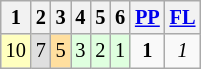<table class="wikitable" style="font-size: 85%;">
<tr>
<th>1</th>
<th>2</th>
<th>3</th>
<th>4</th>
<th>5</th>
<th>6</th>
<th><a href='#'>PP</a></th>
<th><a href='#'>FL</a></th>
</tr>
<tr align="center">
<td style="background:#FFFFBF;">10</td>
<td style="background:#DFDFDF;">7</td>
<td style="background:#FFDF9F;">5</td>
<td style="background:#DFFFDF;">3</td>
<td style="background:#DFFFDF;">2</td>
<td style="background:#DFFFDF;">1</td>
<td><strong>1</strong></td>
<td><em>1</em></td>
</tr>
</table>
